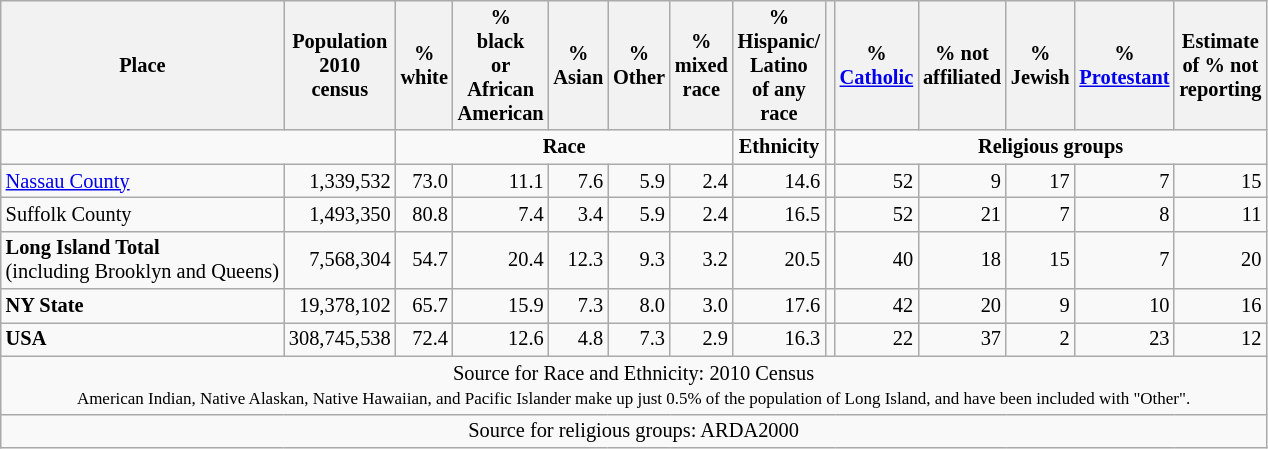<table class="wikitable sortable" style="text-align:right; font-size:85%;">
<tr>
<th align=left>Place<br></th>
<th>Population<br>2010<br>census<br></th>
<th>%<br>white<br></th>
<th>%<br>black<br>or<br>African<br>American<br></th>
<th>%<br>Asian<br></th>
<th>%<br>Other<br></th>
<th>%<br>mixed<br>race<br></th>
<th>%<br>Hispanic/<br>Latino<br>of any<br>race<br></th>
<th class="unsortable"></th>
<th>%<br><a href='#'>Catholic</a><br></th>
<th>% not<br>affiliated<br></th>
<th>%<br>Jewish<br></th>
<th>%<br><a href='#'>Protestant</a><br></th>
<th>Estimate<br>of % not<br>reporting</th>
</tr>
<tr>
<td colspan=2></td>
<td colspan="5" style="text-align:center;"><strong>Race</strong></td>
<td align=center><strong>Ethnicity</strong></td>
<td></td>
<td colspan="5" style="text-align:center;"><strong>Religious groups</strong></td>
</tr>
<tr>
<td align=left><a href='#'>Nassau County</a></td>
<td>1,339,532</td>
<td>73.0</td>
<td>11.1</td>
<td>7.6</td>
<td>5.9</td>
<td>2.4</td>
<td>14.6</td>
<td></td>
<td>52</td>
<td>9</td>
<td>17</td>
<td>7</td>
<td>15</td>
</tr>
<tr>
<td align=left>Suffolk County</td>
<td>1,493,350</td>
<td>80.8</td>
<td>7.4</td>
<td>3.4</td>
<td>5.9</td>
<td>2.4</td>
<td>16.5</td>
<td></td>
<td>52</td>
<td>21</td>
<td>7</td>
<td>8</td>
<td>11</td>
</tr>
<tr>
<td align=left><strong>Long Island Total</strong><br>(including Brooklyn and Queens)</td>
<td>7,568,304</td>
<td>54.7</td>
<td>20.4</td>
<td>12.3</td>
<td>9.3</td>
<td>3.2</td>
<td>20.5</td>
<td></td>
<td>40</td>
<td>18</td>
<td>15</td>
<td>7</td>
<td>20</td>
</tr>
<tr>
<td align=left><strong>NY State</strong></td>
<td>19,378,102</td>
<td>65.7</td>
<td>15.9</td>
<td>7.3</td>
<td>8.0</td>
<td>3.0</td>
<td>17.6</td>
<td></td>
<td>42</td>
<td>20</td>
<td>9</td>
<td>10</td>
<td>16</td>
</tr>
<tr>
<td align=left><strong>USA</strong></td>
<td>308,745,538</td>
<td>72.4</td>
<td>12.6</td>
<td>4.8</td>
<td>7.3</td>
<td>2.9</td>
<td>16.3</td>
<td></td>
<td>22</td>
<td>37</td>
<td>2</td>
<td>23</td>
<td>12</td>
</tr>
<tr>
<td colspan="14" style="text-align:center;">Source for Race and Ethnicity: 2010 Census<br><small>American Indian, Native Alaskan, Native Hawaiian, and Pacific Islander make up just 0.5% of the population of Long Island, and have been included with "Other".</small></td>
</tr>
<tr>
<td colspan="14" style="text-align:center;">Source for religious groups: ARDA2000</td>
</tr>
</table>
